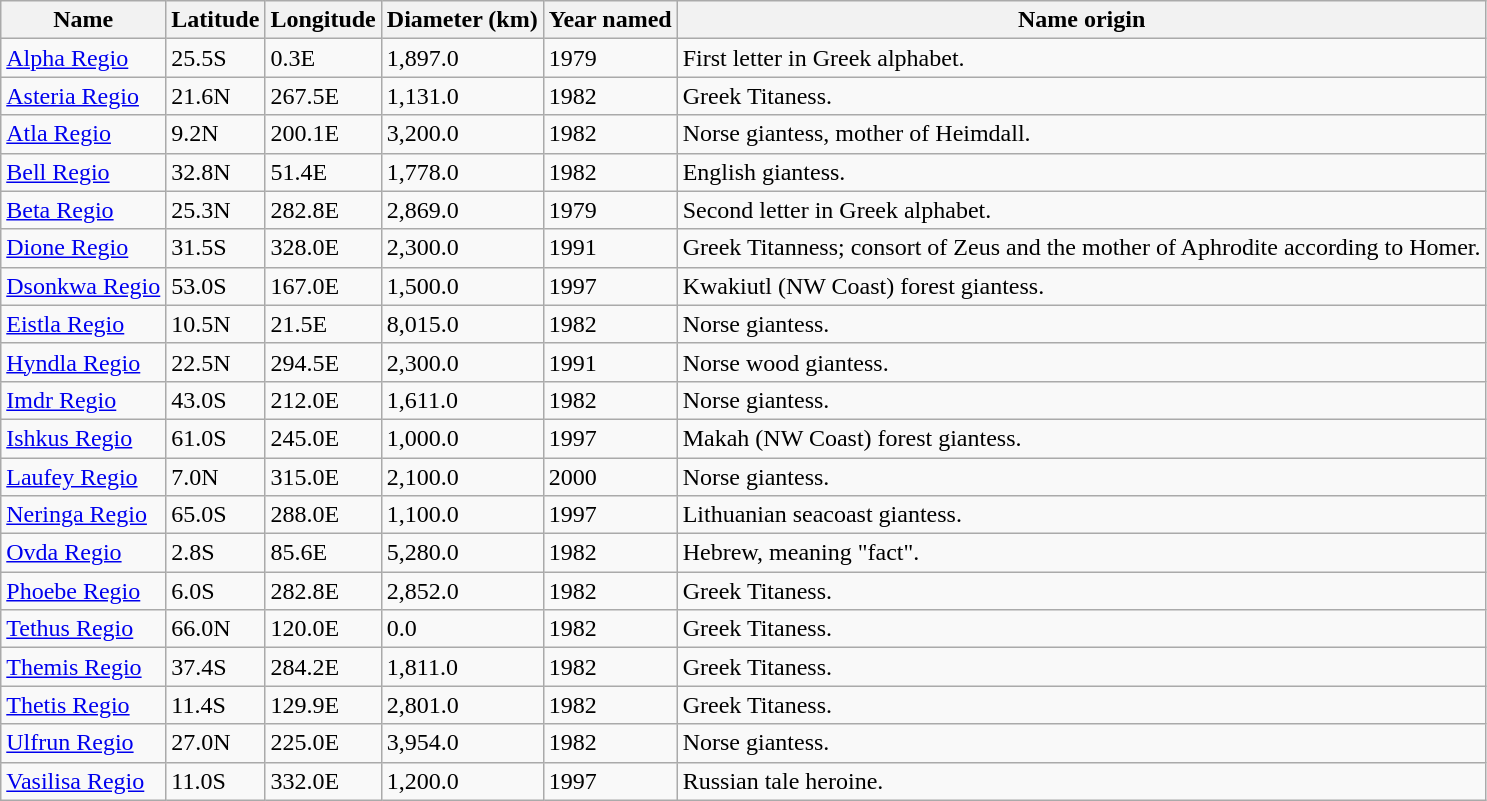<table class="wikitable sortable">
<tr>
<th>Name</th>
<th>Latitude</th>
<th>Longitude</th>
<th>Diameter (km)</th>
<th>Year named</th>
<th>Name origin</th>
</tr>
<tr>
<td><a href='#'>Alpha Regio</a></td>
<td>25.5S</td>
<td>0.3E</td>
<td>1,897.0</td>
<td>1979</td>
<td>First letter in Greek alphabet.</td>
</tr>
<tr>
<td><a href='#'>Asteria Regio</a></td>
<td>21.6N</td>
<td>267.5E</td>
<td>1,131.0</td>
<td>1982</td>
<td>Greek Titaness.</td>
</tr>
<tr>
<td><a href='#'>Atla Regio</a></td>
<td>9.2N</td>
<td>200.1E</td>
<td>3,200.0</td>
<td>1982</td>
<td>Norse giantess, mother of Heimdall.</td>
</tr>
<tr>
<td><a href='#'>Bell Regio</a></td>
<td>32.8N</td>
<td>51.4E</td>
<td>1,778.0</td>
<td>1982</td>
<td>English giantess.</td>
</tr>
<tr>
<td><a href='#'>Beta Regio</a></td>
<td>25.3N</td>
<td>282.8E</td>
<td>2,869.0</td>
<td>1979</td>
<td>Second letter in Greek alphabet.</td>
</tr>
<tr>
<td><a href='#'>Dione Regio</a></td>
<td>31.5S</td>
<td>328.0E</td>
<td>2,300.0</td>
<td>1991</td>
<td>Greek Titanness; consort of Zeus and the mother of Aphrodite according to Homer.</td>
</tr>
<tr>
<td><a href='#'>Dsonkwa Regio</a></td>
<td>53.0S</td>
<td>167.0E</td>
<td>1,500.0</td>
<td>1997</td>
<td>Kwakiutl (NW Coast) forest giantess.</td>
</tr>
<tr>
<td><a href='#'>Eistla Regio</a></td>
<td>10.5N</td>
<td>21.5E</td>
<td>8,015.0</td>
<td>1982</td>
<td>Norse giantess.</td>
</tr>
<tr>
<td><a href='#'>Hyndla Regio</a></td>
<td>22.5N</td>
<td>294.5E</td>
<td>2,300.0</td>
<td>1991</td>
<td>Norse wood giantess.</td>
</tr>
<tr>
<td><a href='#'>Imdr Regio</a></td>
<td>43.0S</td>
<td>212.0E</td>
<td>1,611.0</td>
<td>1982</td>
<td>Norse giantess.</td>
</tr>
<tr>
<td><a href='#'>Ishkus Regio</a></td>
<td>61.0S</td>
<td>245.0E</td>
<td>1,000.0</td>
<td>1997</td>
<td>Makah (NW Coast) forest giantess.</td>
</tr>
<tr>
<td><a href='#'>Laufey Regio</a></td>
<td>7.0N</td>
<td>315.0E</td>
<td>2,100.0</td>
<td>2000</td>
<td>Norse giantess.</td>
</tr>
<tr>
<td><a href='#'>Neringa Regio</a></td>
<td>65.0S</td>
<td>288.0E</td>
<td>1,100.0</td>
<td>1997</td>
<td>Lithuanian seacoast giantess.</td>
</tr>
<tr>
<td><a href='#'>Ovda Regio</a></td>
<td>2.8S</td>
<td>85.6E</td>
<td>5,280.0</td>
<td>1982</td>
<td>Hebrew, meaning "fact".</td>
</tr>
<tr>
<td><a href='#'>Phoebe Regio</a></td>
<td>6.0S</td>
<td>282.8E</td>
<td>2,852.0</td>
<td>1982</td>
<td>Greek Titaness.</td>
</tr>
<tr>
<td><a href='#'>Tethus Regio</a></td>
<td>66.0N</td>
<td>120.0E</td>
<td>0.0</td>
<td>1982</td>
<td>Greek Titaness.</td>
</tr>
<tr>
<td><a href='#'>Themis Regio</a></td>
<td>37.4S</td>
<td>284.2E</td>
<td>1,811.0</td>
<td>1982</td>
<td>Greek Titaness.</td>
</tr>
<tr>
<td><a href='#'>Thetis Regio</a></td>
<td>11.4S</td>
<td>129.9E</td>
<td>2,801.0</td>
<td>1982</td>
<td>Greek Titaness.</td>
</tr>
<tr>
<td><a href='#'>Ulfrun Regio</a></td>
<td>27.0N</td>
<td>225.0E</td>
<td>3,954.0</td>
<td>1982</td>
<td>Norse giantess.</td>
</tr>
<tr>
<td><a href='#'>Vasilisa Regio</a></td>
<td>11.0S</td>
<td>332.0E</td>
<td>1,200.0</td>
<td>1997</td>
<td>Russian tale heroine.</td>
</tr>
</table>
